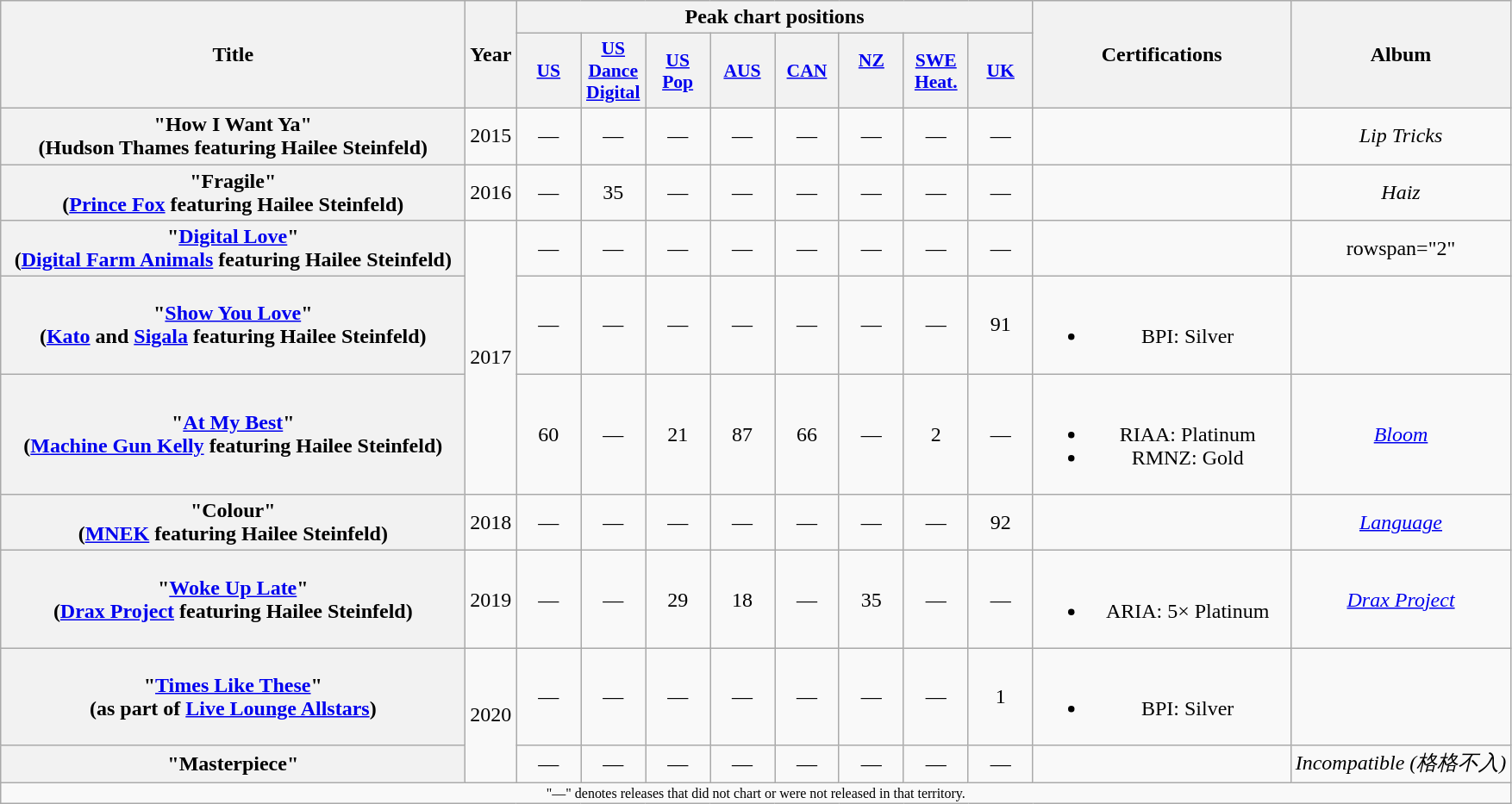<table class="wikitable plainrowheaders" style="text-align:center;">
<tr>
<th scope="col" rowspan="2" style="width:22em;">Title</th>
<th scope="col" rowspan="2">Year</th>
<th scope="col" colspan="8">Peak chart positions</th>
<th scope="col" rowspan="2" style="width:12em;">Certifications</th>
<th scope="col" rowspan="2">Album</th>
</tr>
<tr>
<th scope="col" style="width:3em;font-size:90%;"><a href='#'>US</a><br></th>
<th scope="col" style="width:3em;font-size:90%;"><a href='#'>US<br>Dance<br>Digital</a><br></th>
<th scope="col" style="width:3em;font-size:90%;"><a href='#'>US<br>Pop</a><br></th>
<th scope="col" style="width:3em;font-size:90%;"><a href='#'>AUS</a><br></th>
<th scope="col" style="width:3em;font-size:90%;"><a href='#'>CAN</a><br></th>
<th scope="col" style="width:3em;font-size:90%;"><a href='#'>NZ</a><br><br></th>
<th scope="col" style="width:3em;font-size:90%;"><a href='#'>SWE<br>Heat.</a><br></th>
<th scope="col" style="width:3em;font-size:90%;"><a href='#'>UK</a><br></th>
</tr>
<tr>
<th scope="row">"How I Want Ya"<br><span>(Hudson Thames featuring Hailee Steinfeld)</span></th>
<td>2015</td>
<td>—</td>
<td>—</td>
<td>—</td>
<td>—</td>
<td>—</td>
<td>—</td>
<td>—</td>
<td>—</td>
<td></td>
<td><em>Lip Tricks</em></td>
</tr>
<tr>
<th scope="row">"Fragile"<br><span>(<a href='#'>Prince Fox</a> featuring Hailee Steinfeld)</span></th>
<td>2016</td>
<td>—</td>
<td>35</td>
<td>—</td>
<td>—</td>
<td>—</td>
<td>—</td>
<td>—</td>
<td>—</td>
<td></td>
<td><em>Haiz</em></td>
</tr>
<tr>
<th scope="row">"<a href='#'>Digital Love</a>"<br><span>(<a href='#'>Digital Farm Animals</a> featuring Hailee Steinfeld)</span></th>
<td rowspan="3">2017</td>
<td>—</td>
<td>—</td>
<td>—</td>
<td>—</td>
<td>—</td>
<td>—</td>
<td>—</td>
<td>—</td>
<td></td>
<td>rowspan="2" </td>
</tr>
<tr>
<th scope="row">"<a href='#'>Show You Love</a>"<br><span>(<a href='#'>Kato</a> and <a href='#'>Sigala</a> featuring Hailee Steinfeld)</span></th>
<td>—</td>
<td>—</td>
<td>—</td>
<td>—</td>
<td>—</td>
<td>—</td>
<td>—</td>
<td>91</td>
<td><br><ul><li>BPI: Silver</li></ul></td>
</tr>
<tr>
<th scope="row">"<a href='#'>At My Best</a>"<br><span>(<a href='#'>Machine Gun Kelly</a> featuring Hailee Steinfeld)</span></th>
<td>60</td>
<td>—</td>
<td>21</td>
<td>87</td>
<td>66</td>
<td>—</td>
<td>2</td>
<td>—</td>
<td><br><ul><li>RIAA: Platinum</li><li>RMNZ: Gold</li></ul></td>
<td><em><a href='#'>Bloom</a></em></td>
</tr>
<tr>
<th scope="row">"Colour"<br><span>(<a href='#'>MNEK</a> featuring Hailee Steinfeld)</span></th>
<td>2018</td>
<td>—</td>
<td>—</td>
<td>—</td>
<td>—</td>
<td>—</td>
<td>—</td>
<td>—</td>
<td>92</td>
<td></td>
<td><em><a href='#'>Language</a></em></td>
</tr>
<tr>
<th scope="row">"<a href='#'>Woke Up Late</a>"<br><span>(<a href='#'>Drax Project</a> featuring Hailee Steinfeld)</span></th>
<td>2019</td>
<td>—</td>
<td>—</td>
<td>29</td>
<td>18</td>
<td>—</td>
<td>35</td>
<td>—</td>
<td>—</td>
<td><br><ul><li>ARIA: 5× Platinum</li></ul></td>
<td><em><a href='#'>Drax Project</a></em></td>
</tr>
<tr>
<th scope="row">"<a href='#'>Times Like These</a>"<br><span>(as part of <a href='#'>Live Lounge Allstars</a>)</span></th>
<td rowspan="2">2020</td>
<td>—</td>
<td>—</td>
<td>—</td>
<td>—</td>
<td>—</td>
<td>—</td>
<td>—</td>
<td>1</td>
<td><br><ul><li>BPI: Silver</li></ul></td>
<td></td>
</tr>
<tr>
<th scope="row">"Masterpiece" <br> </th>
<td>—</td>
<td>—</td>
<td>—</td>
<td>—</td>
<td>—</td>
<td>—</td>
<td>—</td>
<td>—</td>
<td></td>
<td><em>Incompatible (格格不入)</em></td>
</tr>
<tr>
<td colspan="16" style="font-size:8pt">"—" denotes releases that did not chart or were not released in that territory.</td>
</tr>
</table>
